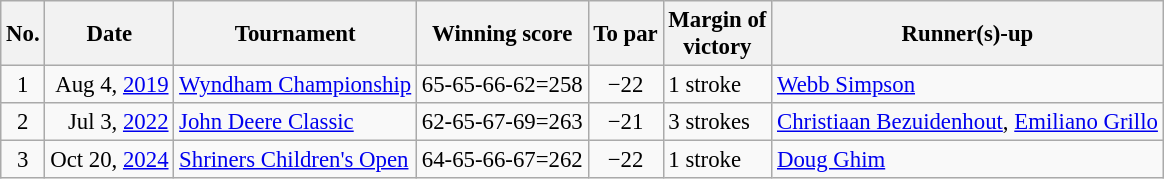<table class="wikitable" style="font-size:95%;">
<tr>
<th>No.</th>
<th>Date</th>
<th>Tournament</th>
<th>Winning score</th>
<th>To par</th>
<th>Margin of<br>victory</th>
<th>Runner(s)-up</th>
</tr>
<tr>
<td align=center>1</td>
<td align=right>Aug 4, <a href='#'>2019</a></td>
<td><a href='#'>Wyndham Championship</a></td>
<td align=right>65-65-66-62=258</td>
<td align=center>−22</td>
<td>1 stroke</td>
<td> <a href='#'>Webb Simpson</a></td>
</tr>
<tr>
<td align=center>2</td>
<td align=right>Jul 3, <a href='#'>2022</a></td>
<td><a href='#'>John Deere Classic</a></td>
<td align=right>62-65-67-69=263</td>
<td align=center>−21</td>
<td>3 strokes</td>
<td> <a href='#'>Christiaan Bezuidenhout</a>,  <a href='#'>Emiliano Grillo</a></td>
</tr>
<tr>
<td align=center>3</td>
<td align=right>Oct 20, <a href='#'>2024</a></td>
<td><a href='#'>Shriners Children's Open</a></td>
<td align=right>64-65-66-67=262</td>
<td align=center>−22</td>
<td>1 stroke</td>
<td> <a href='#'>Doug Ghim</a></td>
</tr>
</table>
